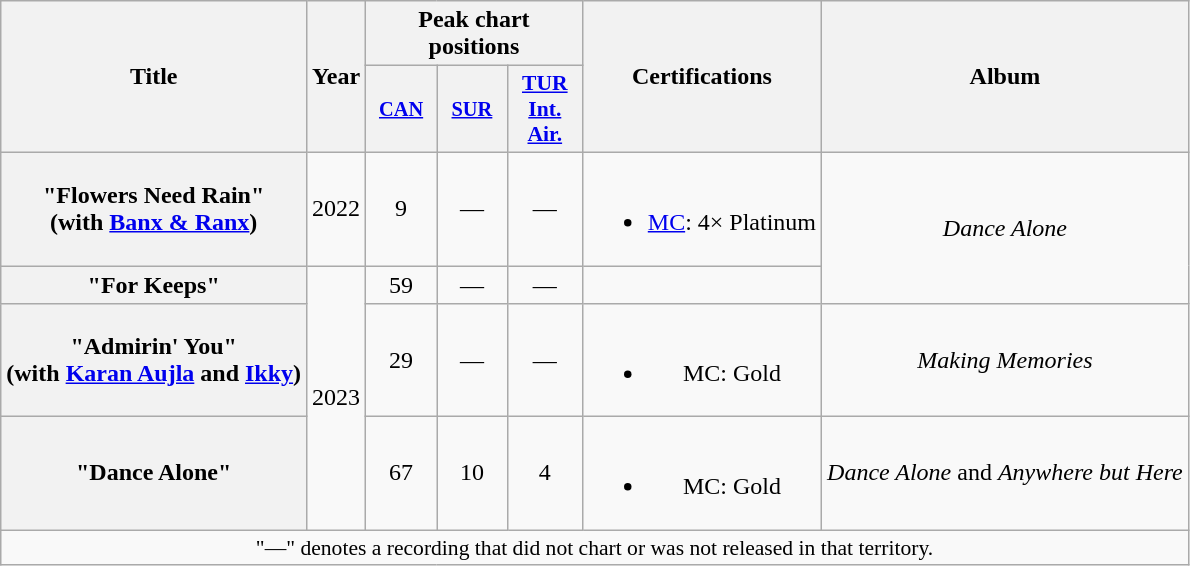<table class="wikitable plainrowheaders" style="text-align:center;">
<tr>
<th scope="col" rowspan="2">Title</th>
<th scope="col" rowspan="2">Year</th>
<th colspan="3" scope="col">Peak chart positions</th>
<th scope="col" rowspan="2">Certifications</th>
<th scope="col" rowspan="2">Album</th>
</tr>
<tr>
<th scope="col" style="width:3em;font-size:85%;"><a href='#'>CAN</a><br></th>
<th scope="col" style="width:3em;font-size:85%;"><a href='#'>SUR</a><br></th>
<th scope="col" style="width:3em;font-size:90%;"><a href='#'>TUR<br>Int.<br>Air.</a><br></th>
</tr>
<tr>
<th scope="row">"Flowers Need Rain"<br><span>(with <a href='#'>Banx & Ranx</a>)</span></th>
<td>2022</td>
<td>9</td>
<td>—</td>
<td>—</td>
<td><br><ul><li><a href='#'>MC</a>: 4× Platinum</li></ul></td>
<td rowspan="2"><em>Dance Alone</em></td>
</tr>
<tr>
<th scope="row">"For Keeps"</th>
<td rowspan="3">2023</td>
<td>59</td>
<td>—</td>
<td>—</td>
<td></td>
</tr>
<tr>
<th scope="row">"Admirin' You"<br><span>(with <a href='#'>Karan Aujla</a> and <a href='#'>Ikky</a>)</span></th>
<td>29</td>
<td>—</td>
<td>—</td>
<td><br><ul><li>MC: Gold</li></ul></td>
<td><em>Making Memories</em></td>
</tr>
<tr>
<th scope="row">"Dance Alone"</th>
<td>67</td>
<td>10</td>
<td>4</td>
<td><br><ul><li>MC: Gold</li></ul></td>
<td><em>Dance Alone</em> and <em>Anywhere but Here</em></td>
</tr>
<tr>
<td colspan="7" style="font-size:90%">"—" denotes a recording that did not chart or was not released in that territory.</td>
</tr>
</table>
